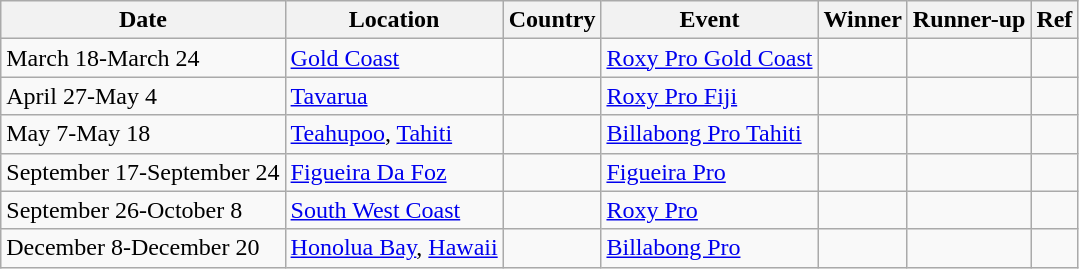<table class="wikitable">
<tr>
<th>Date</th>
<th>Location</th>
<th>Country</th>
<th>Event</th>
<th>Winner</th>
<th>Runner-up</th>
<th>Ref</th>
</tr>
<tr>
<td>March 18-March 24</td>
<td><a href='#'>Gold Coast</a></td>
<td></td>
<td><a href='#'>Roxy Pro Gold Coast</a></td>
<td></td>
<td></td>
<td></td>
</tr>
<tr>
<td>April 27-May 4</td>
<td><a href='#'>Tavarua</a></td>
<td></td>
<td><a href='#'>Roxy Pro Fiji</a></td>
<td></td>
<td></td>
<td></td>
</tr>
<tr>
<td>May 7-May 18</td>
<td><a href='#'>Teahupoo</a>, <a href='#'>Tahiti</a></td>
<td></td>
<td><a href='#'>Billabong Pro Tahiti</a></td>
<td></td>
<td></td>
<td></td>
</tr>
<tr>
<td>September 17-September 24</td>
<td><a href='#'>Figueira Da Foz</a></td>
<td></td>
<td><a href='#'>Figueira Pro</a></td>
<td></td>
<td></td>
<td></td>
</tr>
<tr>
<td>September 26-October 8</td>
<td><a href='#'>South West Coast</a></td>
<td></td>
<td><a href='#'>Roxy Pro</a></td>
<td></td>
<td></td>
<td></td>
</tr>
<tr>
<td>December 8-December 20</td>
<td><a href='#'>Honolua Bay</a>, <a href='#'>Hawaii</a></td>
<td></td>
<td><a href='#'>Billabong Pro</a></td>
<td></td>
<td></td>
<td></td>
</tr>
</table>
